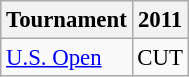<table class="wikitable" style="font-size:95%;">
<tr>
<th>Tournament</th>
<th>2011</th>
</tr>
<tr>
<td><a href='#'>U.S. Open</a></td>
<td align="center">CUT</td>
</tr>
</table>
